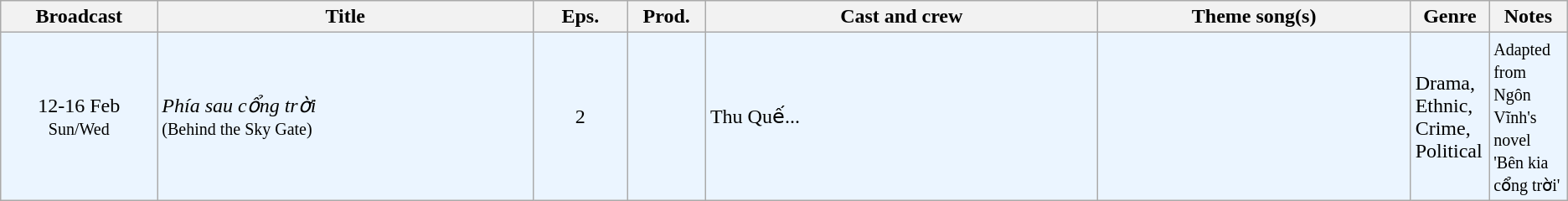<table class="wikitable sortable">
<tr>
<th style="width:10%;">Broadcast</th>
<th style="width:24%;">Title</th>
<th style="width:6%;">Eps.</th>
<th style="width:5%;">Prod.</th>
<th style="width:25%;">Cast and crew</th>
<th style="width:20%;">Theme song(s)</th>
<th style="width:5%;">Genre</th>
<th style="width:5%;">Notes</th>
</tr>
<tr ---- bgcolor="#ebf5ff">
<td style="text-align:center;">12-16 Feb<br><small>Sun/Wed</small> <br></td>
<td><em>Phía sau cổng trời</em> <br><small>(Behind the Sky Gate)</small></td>
<td style="text-align:center;">2</td>
<td style="text-align:center;"></td>
<td>Thu Quế...</td>
<td></td>
<td>Drama, Ethnic, Crime, Political</td>
<td><small>Adapted from Ngôn Vĩnh's novel 'Bên kia cổng trời'</small></td>
</tr>
</table>
